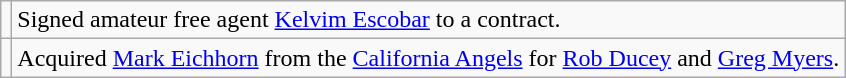<table class="wikitable">
<tr>
<td></td>
<td>Signed amateur free agent <a href='#'>Kelvim Escobar</a> to a contract.</td>
</tr>
<tr>
<td></td>
<td>Acquired <a href='#'>Mark Eichhorn</a> from the <a href='#'>California Angels</a> for <a href='#'>Rob Ducey</a> and <a href='#'>Greg Myers</a>.</td>
</tr>
</table>
